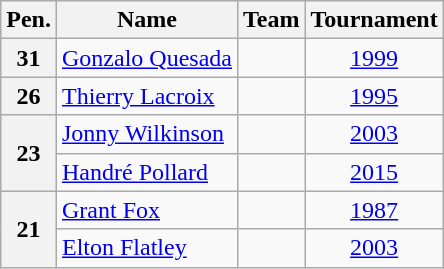<table class="wikitable">
<tr>
<th>Pen.</th>
<th>Name</th>
<th>Team</th>
<th>Tournament</th>
</tr>
<tr>
<th>31</th>
<td><a href='#'>Gonzalo Quesada</a></td>
<td></td>
<td align=center><a href='#'>1999</a></td>
</tr>
<tr>
<th>26</th>
<td><a href='#'>Thierry Lacroix</a></td>
<td></td>
<td align=center><a href='#'>1995</a></td>
</tr>
<tr>
<th rowspan="2">23</th>
<td><a href='#'>Jonny Wilkinson</a></td>
<td></td>
<td align="center"><a href='#'>2003</a></td>
</tr>
<tr>
<td><a href='#'>Handré Pollard</a></td>
<td></td>
<td align="center"><a href='#'>2015</a></td>
</tr>
<tr>
<th rowspan="2">21</th>
<td><a href='#'>Grant Fox</a></td>
<td></td>
<td align=center><a href='#'>1987</a></td>
</tr>
<tr>
<td><a href='#'>Elton Flatley</a></td>
<td></td>
<td align=center><a href='#'>2003</a></td>
</tr>
</table>
